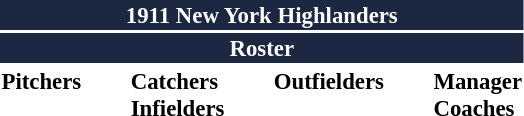<table class="toccolours" style="font-size: 95%;">
<tr>
<th colspan="10" style="background-color: #1c2841; color: white; text-align: center;">1911 New York Highlanders</th>
</tr>
<tr>
<td colspan="10" style="background-color: #1c2841; color: white; text-align: center;"><strong>Roster</strong></td>
</tr>
<tr>
<td valign="top"><strong>Pitchers</strong><br>









</td>
<td width="25px"></td>
<td valign="top"><strong>Catchers</strong><br>



<strong>Infielders</strong>









</td>
<td width="25px"></td>
<td valign="top"><strong>Outfielders</strong><br>








</td>
<td width="25px"></td>
<td valign="top"><strong>Manager</strong><br>
<strong>Coaches</strong>
</td>
</tr>
</table>
